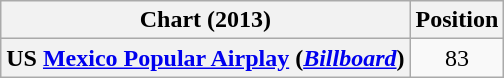<table class="wikitable plainrowheaders" style="text-align:center;">
<tr>
<th scope="col">Chart (2013)</th>
<th scope="col">Position</th>
</tr>
<tr>
<th scope="row">US <a href='#'>Mexico Popular Airplay</a> (<em><a href='#'>Billboard</a></em>)</th>
<td style="text-align:center;">83</td>
</tr>
</table>
